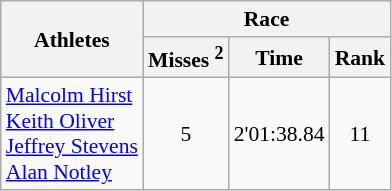<table class="wikitable" border="1" style="font-size:90%">
<tr>
<th rowspan=2>Athletes</th>
<th colspan=3>Race</th>
</tr>
<tr>
<th>Misses <sup>2</sup></th>
<th>Time</th>
<th>Rank</th>
</tr>
<tr>
<td><a href='#'>Malcolm Hirst</a><br><a href='#'>Keith Oliver</a><br><a href='#'>Jeffrey Stevens</a><br><a href='#'>Alan Notley</a></td>
<td align=center>5</td>
<td align=center>2'01:38.84</td>
<td align=center>11</td>
</tr>
</table>
